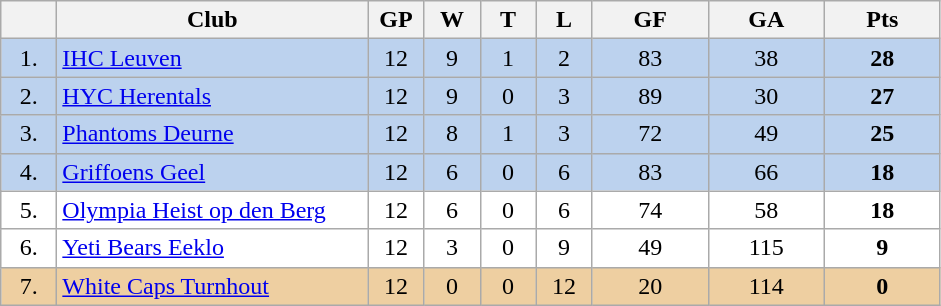<table class="wikitable">
<tr>
<th width="30"></th>
<th width="200">Club</th>
<th width="30">GP</th>
<th width="30">W</th>
<th width="30">T</th>
<th width="30">L</th>
<th width="70">GF</th>
<th width="70">GA</th>
<th width="70">Pts</th>
</tr>
<tr bgcolor="#BCD2EE" align="center">
<td>1.</td>
<td align="left"><a href='#'>IHC Leuven</a></td>
<td>12</td>
<td>9</td>
<td>1</td>
<td>2</td>
<td>83</td>
<td>38</td>
<td><strong>28</strong></td>
</tr>
<tr bgcolor="#BCD2EE" align="center">
<td>2.</td>
<td align="left"><a href='#'>HYC Herentals</a></td>
<td>12</td>
<td>9</td>
<td>0</td>
<td>3</td>
<td>89</td>
<td>30</td>
<td><strong>27</strong></td>
</tr>
<tr bgcolor="#BCD2EE" align="center">
<td>3.</td>
<td align="left"><a href='#'>Phantoms Deurne</a></td>
<td>12</td>
<td>8</td>
<td>1</td>
<td>3</td>
<td>72</td>
<td>49</td>
<td><strong>25</strong></td>
</tr>
<tr bgcolor="#BCD2EE" align="center">
<td>4.</td>
<td align="left"><a href='#'>Griffoens Geel</a></td>
<td>12</td>
<td>6</td>
<td>0</td>
<td>6</td>
<td>83</td>
<td>66</td>
<td><strong>18</strong></td>
</tr>
<tr bgcolor="#FFFFFF" align="center">
<td>5.</td>
<td align="left"><a href='#'>Olympia Heist op den Berg</a></td>
<td>12</td>
<td>6</td>
<td>0</td>
<td>6</td>
<td>74</td>
<td>58</td>
<td><strong>18</strong></td>
</tr>
<tr bgcolor="#FFFFFF" align="center">
<td>6.</td>
<td align="left"><a href='#'>Yeti Bears Eeklo</a></td>
<td>12</td>
<td>3</td>
<td>0</td>
<td>9</td>
<td>49</td>
<td>115</td>
<td><strong>9</strong></td>
</tr>
<tr bgcolor="#EECFA1" align="center">
<td>7.</td>
<td align="left"><a href='#'>White Caps Turnhout</a></td>
<td>12</td>
<td>0</td>
<td>0</td>
<td>12</td>
<td>20</td>
<td>114</td>
<td><strong>0</strong></td>
</tr>
</table>
